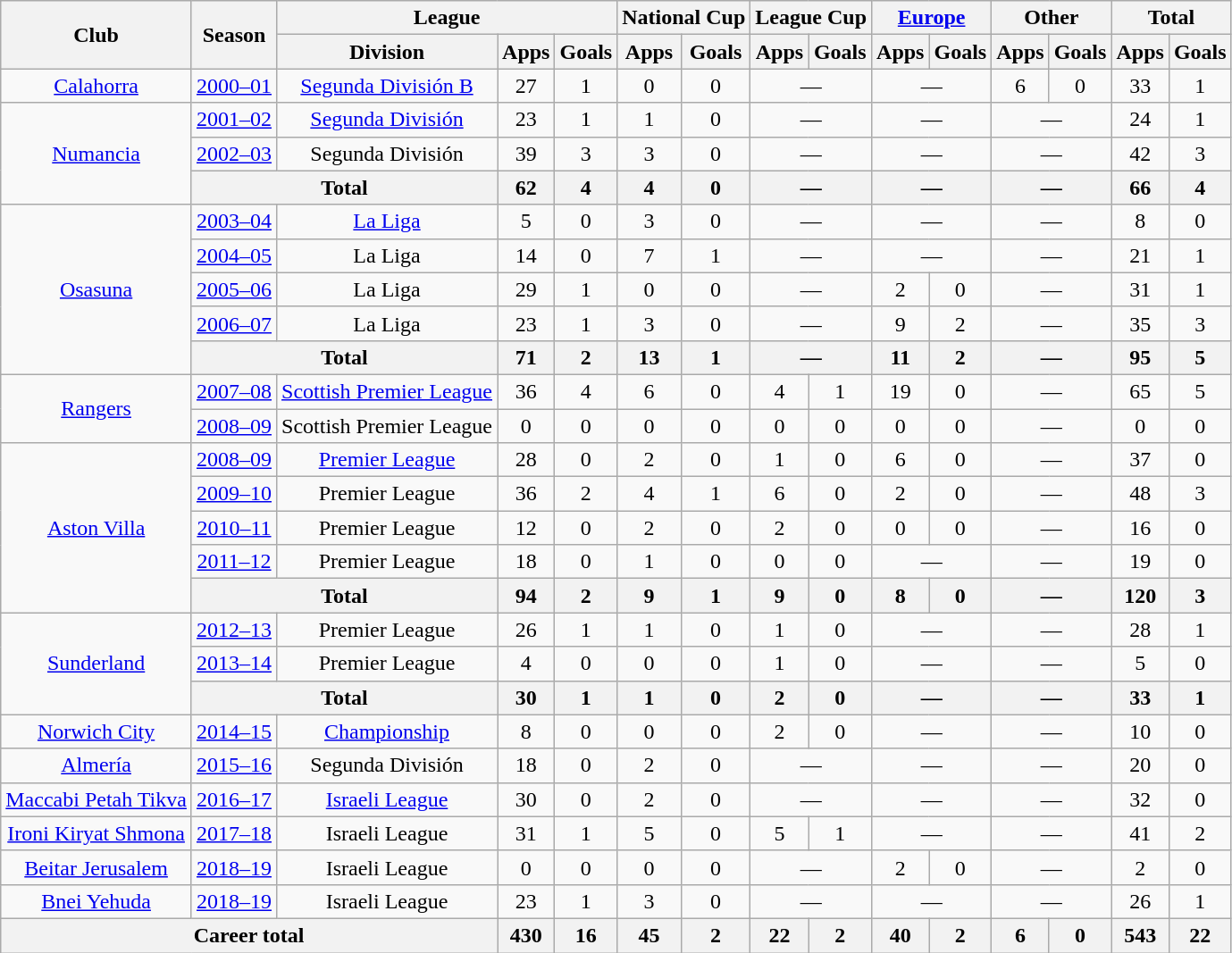<table class="wikitable" style="text-align: center">
<tr>
<th rowspan="2">Club</th>
<th rowspan="2">Season</th>
<th colspan="3">League</th>
<th colspan="2">National Cup</th>
<th colspan="2">League Cup</th>
<th colspan="2"><a href='#'>Europe</a></th>
<th colspan="2">Other</th>
<th colspan="2">Total</th>
</tr>
<tr>
<th>Division</th>
<th>Apps</th>
<th>Goals</th>
<th>Apps</th>
<th>Goals</th>
<th>Apps</th>
<th>Goals</th>
<th>Apps</th>
<th>Goals</th>
<th>Apps</th>
<th>Goals</th>
<th>Apps</th>
<th>Goals</th>
</tr>
<tr>
<td><a href='#'>Calahorra</a></td>
<td><a href='#'>2000–01</a></td>
<td><a href='#'>Segunda División B</a></td>
<td>27</td>
<td>1</td>
<td>0</td>
<td>0</td>
<td colspan="2">—</td>
<td colspan="2">—</td>
<td>6</td>
<td>0</td>
<td>33</td>
<td>1</td>
</tr>
<tr>
<td rowspan="3"><a href='#'>Numancia</a></td>
<td><a href='#'>2001–02</a></td>
<td><a href='#'>Segunda División</a></td>
<td>23</td>
<td>1</td>
<td>1</td>
<td>0</td>
<td colspan="2">—</td>
<td colspan="2">—</td>
<td colspan="2">—</td>
<td>24</td>
<td>1</td>
</tr>
<tr>
<td><a href='#'>2002–03</a></td>
<td>Segunda División</td>
<td>39</td>
<td>3</td>
<td>3</td>
<td>0</td>
<td colspan="2">—</td>
<td colspan="2">—</td>
<td colspan="2">—</td>
<td>42</td>
<td>3</td>
</tr>
<tr>
<th colspan="2">Total</th>
<th>62</th>
<th>4</th>
<th>4</th>
<th>0</th>
<th colspan="2">—</th>
<th colspan="2">—</th>
<th colspan="2">—</th>
<th>66</th>
<th>4</th>
</tr>
<tr>
<td rowspan="5"><a href='#'>Osasuna</a></td>
<td><a href='#'>2003–04</a></td>
<td><a href='#'>La Liga</a></td>
<td>5</td>
<td>0</td>
<td>3</td>
<td>0</td>
<td colspan="2">—</td>
<td colspan="2">—</td>
<td colspan="2">—</td>
<td>8</td>
<td>0</td>
</tr>
<tr>
<td><a href='#'>2004–05</a></td>
<td>La Liga</td>
<td>14</td>
<td>0</td>
<td>7</td>
<td>1</td>
<td colspan="2">—</td>
<td colspan="2">—</td>
<td colspan="2">—</td>
<td>21</td>
<td>1</td>
</tr>
<tr>
<td><a href='#'>2005–06</a></td>
<td>La Liga</td>
<td>29</td>
<td>1</td>
<td>0</td>
<td>0</td>
<td colspan="2">—</td>
<td>2</td>
<td>0</td>
<td colspan="2">—</td>
<td>31</td>
<td>1</td>
</tr>
<tr>
<td><a href='#'>2006–07</a></td>
<td>La Liga</td>
<td>23</td>
<td>1</td>
<td>3</td>
<td>0</td>
<td colspan="2">—</td>
<td>9</td>
<td>2</td>
<td colspan="2">—</td>
<td>35</td>
<td>3</td>
</tr>
<tr>
<th colspan="2">Total</th>
<th>71</th>
<th>2</th>
<th>13</th>
<th>1</th>
<th colspan="2">—</th>
<th>11</th>
<th>2</th>
<th colspan="2">—</th>
<th>95</th>
<th>5</th>
</tr>
<tr>
<td rowspan="2"><a href='#'>Rangers</a></td>
<td><a href='#'>2007–08</a></td>
<td><a href='#'>Scottish Premier League</a></td>
<td>36</td>
<td>4</td>
<td>6</td>
<td>0</td>
<td>4</td>
<td>1</td>
<td>19</td>
<td>0</td>
<td colspan="2">—</td>
<td>65</td>
<td>5</td>
</tr>
<tr>
<td><a href='#'>2008–09</a></td>
<td>Scottish Premier League</td>
<td>0</td>
<td>0</td>
<td>0</td>
<td>0</td>
<td>0</td>
<td>0</td>
<td>0</td>
<td>0</td>
<td colspan="2">—</td>
<td>0</td>
<td>0</td>
</tr>
<tr>
<td rowspan="5"><a href='#'>Aston Villa</a></td>
<td><a href='#'>2008–09</a></td>
<td><a href='#'>Premier League</a></td>
<td>28</td>
<td>0</td>
<td>2</td>
<td>0</td>
<td>1</td>
<td>0</td>
<td>6</td>
<td>0</td>
<td colspan="2">—</td>
<td>37</td>
<td>0</td>
</tr>
<tr>
<td><a href='#'>2009–10</a></td>
<td>Premier League</td>
<td>36</td>
<td>2</td>
<td>4</td>
<td>1</td>
<td>6</td>
<td>0</td>
<td>2</td>
<td>0</td>
<td colspan="2">—</td>
<td>48</td>
<td>3</td>
</tr>
<tr>
<td><a href='#'>2010–11</a></td>
<td>Premier League</td>
<td>12</td>
<td>0</td>
<td>2</td>
<td>0</td>
<td>2</td>
<td>0</td>
<td>0</td>
<td>0</td>
<td colspan="2">—</td>
<td>16</td>
<td>0</td>
</tr>
<tr>
<td><a href='#'>2011–12</a></td>
<td>Premier League</td>
<td>18</td>
<td>0</td>
<td>1</td>
<td>0</td>
<td>0</td>
<td>0</td>
<td colspan="2">—</td>
<td colspan="2">—</td>
<td>19</td>
<td>0</td>
</tr>
<tr>
<th colspan="2">Total</th>
<th>94</th>
<th>2</th>
<th>9</th>
<th>1</th>
<th>9</th>
<th>0</th>
<th>8</th>
<th>0</th>
<th colspan="2">—</th>
<th>120</th>
<th>3</th>
</tr>
<tr>
<td rowspan="3"><a href='#'>Sunderland</a></td>
<td><a href='#'>2012–13</a></td>
<td>Premier League</td>
<td>26</td>
<td>1</td>
<td>1</td>
<td>0</td>
<td>1</td>
<td>0</td>
<td colspan="2">—</td>
<td colspan="2">—</td>
<td>28</td>
<td>1</td>
</tr>
<tr>
<td><a href='#'>2013–14</a></td>
<td>Premier League</td>
<td>4</td>
<td>0</td>
<td>0</td>
<td>0</td>
<td>1</td>
<td>0</td>
<td colspan="2">—</td>
<td colspan="2">—</td>
<td>5</td>
<td>0</td>
</tr>
<tr>
<th colspan="2">Total</th>
<th>30</th>
<th>1</th>
<th>1</th>
<th>0</th>
<th>2</th>
<th>0</th>
<th colspan="2">—</th>
<th colspan="2">—</th>
<th>33</th>
<th>1</th>
</tr>
<tr>
<td><a href='#'>Norwich City</a></td>
<td><a href='#'>2014–15</a></td>
<td><a href='#'>Championship</a></td>
<td>8</td>
<td>0</td>
<td>0</td>
<td>0</td>
<td>2</td>
<td>0</td>
<td colspan="2">—</td>
<td colspan="2">—</td>
<td>10</td>
<td>0</td>
</tr>
<tr>
<td><a href='#'>Almería</a></td>
<td><a href='#'>2015–16</a></td>
<td>Segunda División</td>
<td>18</td>
<td>0</td>
<td>2</td>
<td>0</td>
<td colspan="2">—</td>
<td colspan="2">—</td>
<td colspan="2">—</td>
<td>20</td>
<td>0</td>
</tr>
<tr>
<td><a href='#'>Maccabi Petah Tikva</a></td>
<td><a href='#'>2016–17</a></td>
<td><a href='#'>Israeli League</a></td>
<td>30</td>
<td>0</td>
<td>2</td>
<td>0</td>
<td colspan="2">—</td>
<td colspan="2">—</td>
<td colspan="2">—</td>
<td>32</td>
<td>0</td>
</tr>
<tr>
<td><a href='#'>Ironi Kiryat Shmona</a></td>
<td><a href='#'>2017–18</a></td>
<td>Israeli League</td>
<td>31</td>
<td>1</td>
<td>5</td>
<td>0</td>
<td>5</td>
<td>1</td>
<td colspan="2">—</td>
<td colspan="2">—</td>
<td>41</td>
<td>2</td>
</tr>
<tr>
<td><a href='#'>Beitar Jerusalem</a></td>
<td><a href='#'>2018–19</a></td>
<td>Israeli League</td>
<td>0</td>
<td>0</td>
<td>0</td>
<td>0</td>
<td colspan="2">—</td>
<td>2</td>
<td>0</td>
<td colspan="2">—</td>
<td>2</td>
<td>0</td>
</tr>
<tr>
<td><a href='#'>Bnei Yehuda</a></td>
<td><a href='#'>2018–19</a></td>
<td>Israeli League</td>
<td>23</td>
<td>1</td>
<td>3</td>
<td>0</td>
<td colspan="2">—</td>
<td colspan="2">—</td>
<td colspan="2">—</td>
<td>26</td>
<td>1</td>
</tr>
<tr>
<th colspan="3">Career total</th>
<th>430</th>
<th>16</th>
<th>45</th>
<th>2</th>
<th>22</th>
<th>2</th>
<th>40</th>
<th>2</th>
<th>6</th>
<th>0</th>
<th>543</th>
<th>22</th>
</tr>
</table>
